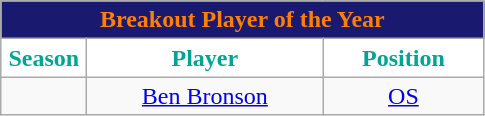<table class="wikitable sortable" style="text-align:center">
<tr>
<td colspan="4" style="background:#191970; color:#FF7F00;"><strong>Breakout Player of the Year</strong></td>
</tr>
<tr>
<th style="width:50px; background:white; color:#00A693;">Season</th>
<th style="width:150px; background:white; color:#00A693;">Player</th>
<th style="width:100px; background:white; color:#00A693;">Position</th>
</tr>
<tr>
<td></td>
<td><a href='#'>Ben Bronson</a></td>
<td><a href='#'>OS</a></td>
</tr>
</table>
